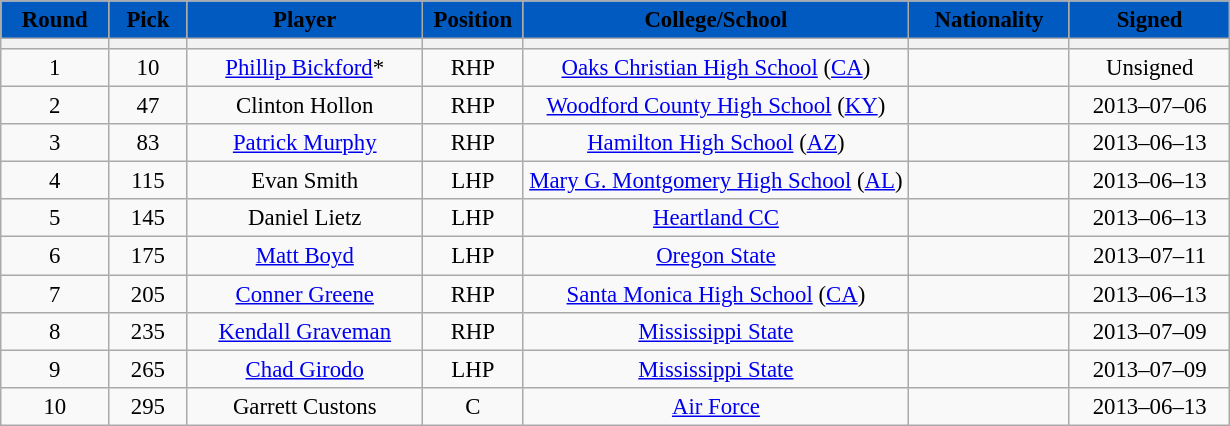<table class="wikitable" style="font-size: 95%; text-align: center;">
<tr>
<th style="background:#005ac0;" color:white;"><span>Round</span></th>
<th style="background:#005ac0;" color:white;"><span>Pick</span></th>
<th style="background:#005ac0;" color:white;"><span>Player</span></th>
<th style="background:#005ac0;" color:white;"><span>Position</span></th>
<th style="background:#005ac0;" color:white;"><span>College/School</span></th>
<th style="background:#005ac0;" color:white;"><span>Nationality</span></th>
<th style="background:#005ac0;" color:white;"><span>Signed</span></th>
</tr>
<tr>
<th width="65"></th>
<th width="45"></th>
<th style="width:150px;"></th>
<th width="60"></th>
<th style="width:250px;"></th>
<th style="width:100px;"></th>
<th style="width:100px;"></th>
</tr>
<tr>
<td>1</td>
<td>10</td>
<td><a href='#'>Phillip Bickford</a>*</td>
<td>RHP</td>
<td><a href='#'>Oaks Christian High School</a> (<a href='#'>CA</a>)</td>
<td></td>
<td>Unsigned</td>
</tr>
<tr>
<td>2</td>
<td>47</td>
<td>Clinton Hollon</td>
<td>RHP</td>
<td><a href='#'>Woodford County High School</a> (<a href='#'>KY</a>)</td>
<td></td>
<td>2013–07–06</td>
</tr>
<tr>
<td>3</td>
<td>83</td>
<td><a href='#'>Patrick Murphy</a></td>
<td>RHP</td>
<td><a href='#'>Hamilton High School</a> (<a href='#'>AZ</a>)</td>
<td></td>
<td>2013–06–13</td>
</tr>
<tr>
<td>4</td>
<td>115</td>
<td>Evan Smith</td>
<td>LHP</td>
<td><a href='#'>Mary G. Montgomery High School</a> (<a href='#'>AL</a>)</td>
<td></td>
<td>2013–06–13</td>
</tr>
<tr>
<td>5</td>
<td>145</td>
<td>Daniel Lietz</td>
<td>LHP</td>
<td><a href='#'>Heartland CC</a></td>
<td></td>
<td>2013–06–13</td>
</tr>
<tr>
<td>6</td>
<td>175</td>
<td><a href='#'>Matt Boyd</a></td>
<td>LHP</td>
<td><a href='#'>Oregon State</a></td>
<td></td>
<td>2013–07–11</td>
</tr>
<tr>
<td>7</td>
<td>205</td>
<td><a href='#'>Conner Greene</a></td>
<td>RHP</td>
<td><a href='#'>Santa Monica High School</a> (<a href='#'>CA</a>)</td>
<td></td>
<td>2013–06–13</td>
</tr>
<tr>
<td>8</td>
<td>235</td>
<td><a href='#'>Kendall Graveman</a></td>
<td>RHP</td>
<td><a href='#'>Mississippi State</a></td>
<td></td>
<td>2013–07–09</td>
</tr>
<tr>
<td>9</td>
<td>265</td>
<td><a href='#'>Chad Girodo</a></td>
<td>LHP</td>
<td><a href='#'>Mississippi State</a></td>
<td></td>
<td>2013–07–09</td>
</tr>
<tr>
<td>10</td>
<td>295</td>
<td>Garrett Custons</td>
<td>C</td>
<td><a href='#'>Air Force</a></td>
<td></td>
<td>2013–06–13</td>
</tr>
</table>
